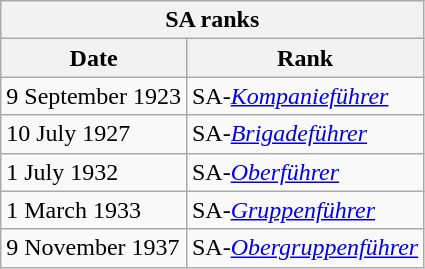<table class="wikitable float-right">
<tr>
<th colspan="2">SA ranks</th>
</tr>
<tr>
<th>Date</th>
<th>Rank</th>
</tr>
<tr>
<td>9 September 1923</td>
<td>SA-<em><a href='#'>Kompanieführer</a></em></td>
</tr>
<tr>
<td>10 July 1927</td>
<td>SA-<em><a href='#'>Brigadeführer</a></em></td>
</tr>
<tr>
<td>1 July 1932</td>
<td>SA-<em><a href='#'>Oberführer</a></em></td>
</tr>
<tr>
<td>1 March 1933</td>
<td>SA-<em><a href='#'>Gruppenführer</a></em></td>
</tr>
<tr>
<td>9 November 1937</td>
<td>SA-<em><a href='#'>Obergruppenführer</a></em></td>
</tr>
</table>
